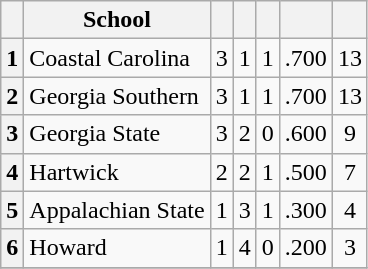<table class="wikitable">
<tr>
<th></th>
<th>School</th>
<th></th>
<th></th>
<th></th>
<th></th>
<th></th>
</tr>
<tr align=center>
<th>1</th>
<td align=left>Coastal Carolina</td>
<td>3</td>
<td>1</td>
<td>1</td>
<td>.700</td>
<td>13</td>
</tr>
<tr align=center>
<th>2</th>
<td align=left>Georgia Southern</td>
<td>3</td>
<td>1</td>
<td>1</td>
<td>.700</td>
<td>13</td>
</tr>
<tr align=center>
<th>3</th>
<td align=left>Georgia State</td>
<td>3</td>
<td>2</td>
<td>0</td>
<td>.600</td>
<td>9</td>
</tr>
<tr align=center>
<th>4</th>
<td align=left>Hartwick</td>
<td>2</td>
<td>2</td>
<td>1</td>
<td>.500</td>
<td>7</td>
</tr>
<tr align=center>
<th>5</th>
<td align=left>Appalachian State</td>
<td>1</td>
<td>3</td>
<td>1</td>
<td>.300</td>
<td>4</td>
</tr>
<tr align=center>
<th>6</th>
<td align=left>Howard</td>
<td>1</td>
<td>4</td>
<td>0</td>
<td>.200</td>
<td>3</td>
</tr>
<tr align=center>
</tr>
</table>
